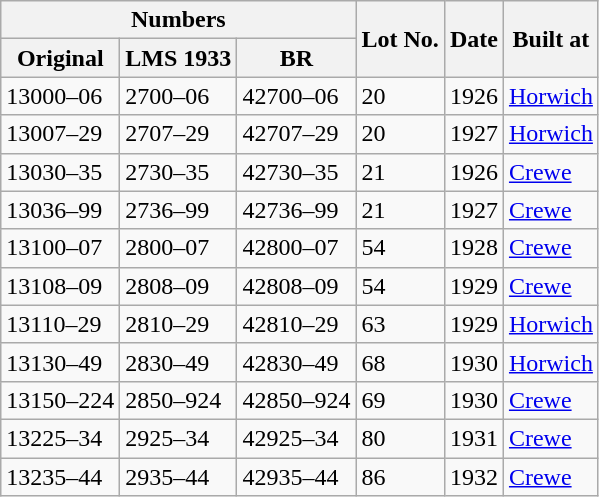<table class="wikitable">
<tr>
<th colspan=3>Numbers</th>
<th rowspan=2>Lot No.</th>
<th rowspan=2>Date</th>
<th rowspan=2>Built at</th>
</tr>
<tr>
<th>Original</th>
<th>LMS 1933</th>
<th>BR</th>
</tr>
<tr>
<td>13000–06</td>
<td>2700–06</td>
<td>42700–06</td>
<td>20</td>
<td>1926</td>
<td><a href='#'>Horwich</a></td>
</tr>
<tr>
<td>13007–29</td>
<td>2707–29</td>
<td>42707–29</td>
<td>20</td>
<td>1927</td>
<td><a href='#'>Horwich</a></td>
</tr>
<tr>
<td>13030–35</td>
<td>2730–35</td>
<td>42730–35</td>
<td>21</td>
<td>1926</td>
<td><a href='#'>Crewe</a></td>
</tr>
<tr>
<td>13036–99</td>
<td>2736–99</td>
<td>42736–99</td>
<td>21</td>
<td>1927</td>
<td><a href='#'>Crewe</a></td>
</tr>
<tr>
<td>13100–07</td>
<td>2800–07</td>
<td>42800–07</td>
<td>54</td>
<td>1928</td>
<td><a href='#'>Crewe</a></td>
</tr>
<tr>
<td>13108–09</td>
<td>2808–09</td>
<td>42808–09</td>
<td>54</td>
<td>1929</td>
<td><a href='#'>Crewe</a></td>
</tr>
<tr>
<td>13110–29</td>
<td>2810–29</td>
<td>42810–29</td>
<td>63</td>
<td>1929</td>
<td><a href='#'>Horwich</a></td>
</tr>
<tr>
<td>13130–49</td>
<td>2830–49</td>
<td>42830–49</td>
<td>68</td>
<td>1930</td>
<td><a href='#'>Horwich</a></td>
</tr>
<tr>
<td>13150–224</td>
<td>2850–924</td>
<td>42850–924</td>
<td>69</td>
<td>1930</td>
<td><a href='#'>Crewe</a></td>
</tr>
<tr>
<td>13225–34</td>
<td>2925–34</td>
<td>42925–34</td>
<td>80</td>
<td>1931</td>
<td><a href='#'>Crewe</a></td>
</tr>
<tr>
<td>13235–44</td>
<td>2935–44</td>
<td>42935–44</td>
<td>86</td>
<td>1932</td>
<td><a href='#'>Crewe</a></td>
</tr>
</table>
